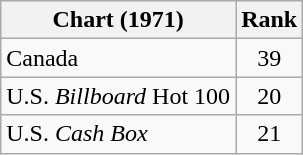<table class="wikitable sortable">
<tr>
<th align="left">Chart (1971)</th>
<th style="text-align:center;">Rank</th>
</tr>
<tr>
<td>Canada</td>
<td style="text-align:center;">39</td>
</tr>
<tr>
<td>U.S. <em>Billboard</em> Hot 100</td>
<td style="text-align:center;">20</td>
</tr>
<tr>
<td>U.S. <em>Cash Box</em></td>
<td style="text-align:center;">21</td>
</tr>
</table>
